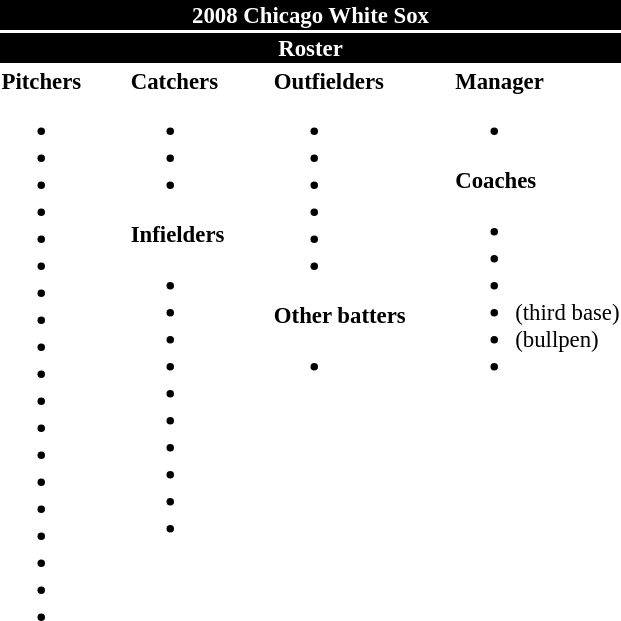<table class="toccolours" style="font-size: 95%;">
<tr>
<th colspan="10" style="background-color: black; color: #FFFFFF; text-align: center;">2008 Chicago White Sox</th>
</tr>
<tr>
<td colspan="10" style="background-color:black; color: white; text-align: center;"><strong>Roster</strong></td>
</tr>
<tr>
<td valign="top"><strong>Pitchers</strong><br><ul><li></li><li></li><li></li><li></li><li></li><li></li><li></li><li></li><li></li><li></li><li></li><li></li><li></li><li></li><li></li><li></li><li></li><li></li><li></li></ul></td>
<td width="25px"></td>
<td valign="top"><strong>Catchers</strong><br><ul><li></li><li></li><li></li></ul><strong>Infielders</strong><ul><li></li><li></li><li></li><li></li><li></li><li></li><li></li><li></li><li></li><li></li></ul></td>
<td width="25px"></td>
<td valign="top"><strong>Outfielders</strong><br><ul><li></li><li></li><li></li><li></li><li></li><li></li></ul><strong>Other batters</strong><ul><li></li></ul></td>
<td width="25px"></td>
<td valign="top"><strong>Manager</strong><br><ul><li></li></ul><strong>Coaches</strong><ul><li></li><li></li><li></li><li> (third base)</li><li> (bullpen)</li><li></li></ul></td>
</tr>
</table>
